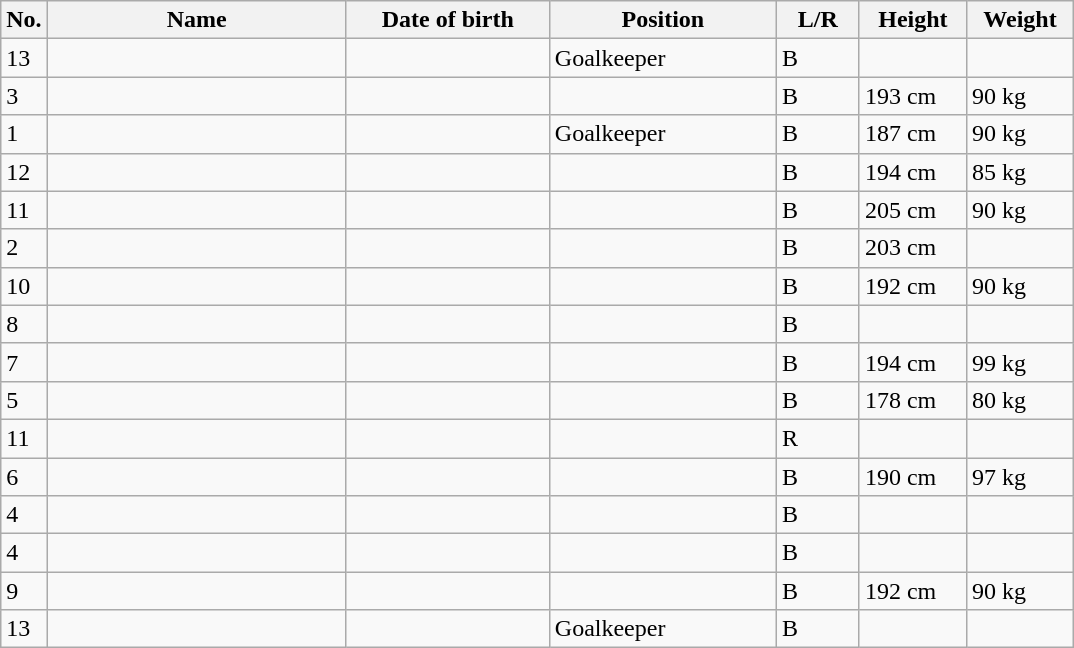<table class="wikitable sortable" style=font-size:100%; text-align:center;>
<tr>
<th>No.</th>
<th style=width:12em>Name</th>
<th style=width:8em>Date of birth</th>
<th style=width:9em>Position</th>
<th style=width:3em>L/R</th>
<th style=width:4em>Height</th>
<th style=width:4em>Weight</th>
</tr>
<tr>
<td>13</td>
<td align=left></td>
<td align=right></td>
<td>Goalkeeper</td>
<td>B</td>
<td></td>
<td></td>
</tr>
<tr>
<td>3</td>
<td align=left></td>
<td align=right></td>
<td></td>
<td>B</td>
<td>193 cm</td>
<td>90 kg</td>
</tr>
<tr>
<td>1</td>
<td align=left></td>
<td align=right></td>
<td>Goalkeeper</td>
<td>B</td>
<td>187 cm</td>
<td>90 kg</td>
</tr>
<tr>
<td>12</td>
<td align=left></td>
<td align=right></td>
<td></td>
<td>B</td>
<td>194 cm</td>
<td>85 kg</td>
</tr>
<tr>
<td>11</td>
<td align=left></td>
<td align=right></td>
<td></td>
<td>B</td>
<td>205 cm</td>
<td>90 kg</td>
</tr>
<tr>
<td>2</td>
<td align=left></td>
<td align=right></td>
<td></td>
<td>B</td>
<td>203 cm</td>
<td></td>
</tr>
<tr>
<td>10</td>
<td align=left></td>
<td align=right></td>
<td></td>
<td>B</td>
<td>192 cm</td>
<td>90 kg</td>
</tr>
<tr>
<td>8</td>
<td align=left></td>
<td align=right></td>
<td></td>
<td>B</td>
<td></td>
<td></td>
</tr>
<tr>
<td>7</td>
<td align=left></td>
<td align=right></td>
<td></td>
<td>B</td>
<td>194 cm</td>
<td>99 kg</td>
</tr>
<tr>
<td>5</td>
<td align=left></td>
<td align=right></td>
<td></td>
<td>B</td>
<td>178 cm</td>
<td>80 kg</td>
</tr>
<tr>
<td>11</td>
<td align=left></td>
<td align=right></td>
<td></td>
<td>R</td>
<td></td>
<td></td>
</tr>
<tr>
<td>6</td>
<td align=left></td>
<td align=right></td>
<td></td>
<td>B</td>
<td>190 cm</td>
<td>97 kg</td>
</tr>
<tr>
<td>4</td>
<td align=left></td>
<td align=right></td>
<td></td>
<td>B</td>
<td></td>
<td></td>
</tr>
<tr>
<td>4</td>
<td align=left></td>
<td align=right></td>
<td></td>
<td>B</td>
<td></td>
<td></td>
</tr>
<tr>
<td>9</td>
<td align=left></td>
<td align=right></td>
<td></td>
<td>B</td>
<td>192 cm</td>
<td>90 kg</td>
</tr>
<tr>
<td>13</td>
<td align=left></td>
<td align=right></td>
<td>Goalkeeper</td>
<td>B</td>
<td></td>
<td></td>
</tr>
</table>
